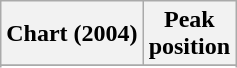<table class="wikitable plainrowheaders sortable" style="text-align:center">
<tr>
<th scope="col">Chart (2004)</th>
<th scope="col">Peak<br>position</th>
</tr>
<tr>
</tr>
<tr>
</tr>
<tr>
</tr>
<tr>
</tr>
</table>
